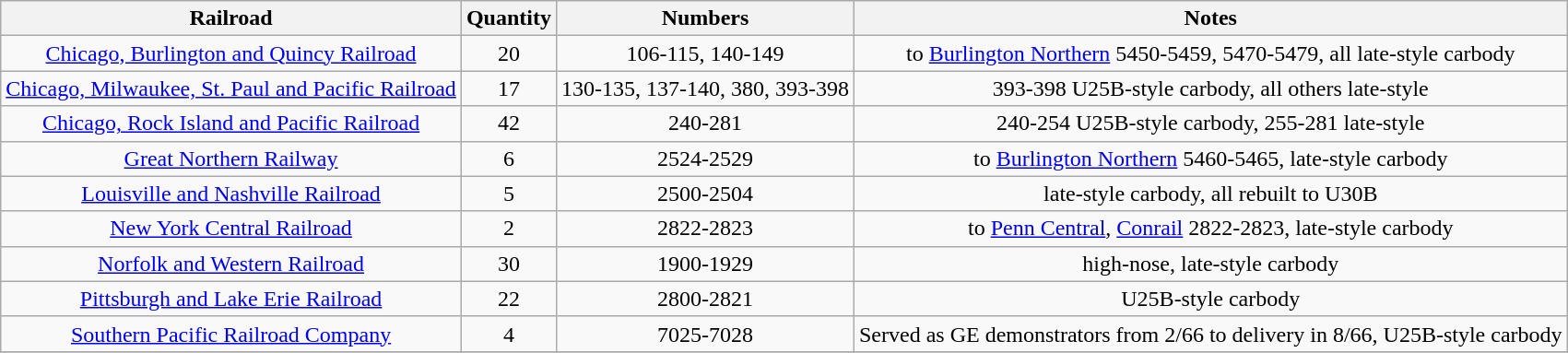<table class="wikitable">
<tr>
<th>Railroad</th>
<th>Quantity</th>
<th>Numbers</th>
<th>Notes</th>
</tr>
<tr align = "center">
<td><a href='#'>Chicago, Burlington and Quincy Railroad</a></td>
<td>20</td>
<td>106-115, 140-149</td>
<td>to <a href='#'>Burlington Northern</a> 5450-5459, 5470-5479, all late-style carbody</td>
</tr>
<tr align = "center">
<td><a href='#'>Chicago, Milwaukee, St. Paul and Pacific Railroad</a></td>
<td>17</td>
<td>130-135, 137-140, 380, 393-398</td>
<td>393-398 U25B-style carbody, all others late-style</td>
</tr>
<tr align = "center">
<td><a href='#'>Chicago, Rock Island and Pacific Railroad</a></td>
<td>42</td>
<td>240-281</td>
<td>240-254 U25B-style carbody, 255-281 late-style</td>
</tr>
<tr align = "center">
<td><a href='#'>Great Northern Railway</a></td>
<td>6</td>
<td>2524-2529</td>
<td>to <a href='#'>Burlington Northern</a> 5460-5465, late-style carbody</td>
</tr>
<tr align = "center">
<td><a href='#'>Louisville and Nashville Railroad</a></td>
<td>5</td>
<td>2500-2504</td>
<td>late-style carbody, all rebuilt to U30B</td>
</tr>
<tr align = "center">
<td><a href='#'>New York Central Railroad</a></td>
<td>2</td>
<td>2822-2823</td>
<td>to <a href='#'>Penn Central</a>, <a href='#'>Conrail</a> 2822-2823, late-style carbody</td>
</tr>
<tr align = "center">
<td><a href='#'>Norfolk and Western Railroad</a></td>
<td>30</td>
<td>1900-1929</td>
<td>high-nose, late-style carbody</td>
</tr>
<tr align = "center">
<td><a href='#'>Pittsburgh and Lake Erie Railroad</a></td>
<td>22</td>
<td>2800-2821</td>
<td>U25B-style carbody</td>
</tr>
<tr align = "center">
<td><a href='#'>Southern Pacific Railroad Company</a></td>
<td>4</td>
<td>7025-7028</td>
<td>Served as GE demonstrators from 2/66 to delivery in 8/66, U25B-style carbody</td>
</tr>
<tr align = "center">
</tr>
</table>
